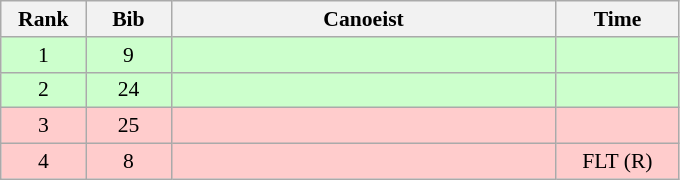<table class="wikitable" style="font-size:90%; text-align:center">
<tr>
<th width="50">Rank</th>
<th width="50">Bib</th>
<th width="250">Canoeist</th>
<th width="75">Time</th>
</tr>
<tr bgcolor="#CCFFCC">
<td>1</td>
<td>9</td>
<td align="left"></td>
<td></td>
</tr>
<tr bgcolor="#CCFFCC">
<td>2</td>
<td>24</td>
<td align="left"></td>
<td></td>
</tr>
<tr bgcolor="#FFCCCC">
<td>3</td>
<td>25</td>
<td align="left"></td>
<td></td>
</tr>
<tr bgcolor="#FFCCCC">
<td>4</td>
<td>8</td>
<td align="left"></td>
<td>FLT (R)</td>
</tr>
</table>
